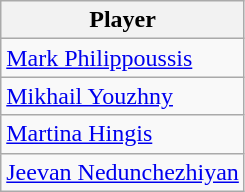<table class="wikitable">
<tr>
<th>Player</th>
</tr>
<tr>
<td> <a href='#'>Mark Philippoussis</a></td>
</tr>
<tr>
<td> <a href='#'>Mikhail Youzhny</a></td>
</tr>
<tr>
<td> <a href='#'>Martina Hingis</a></td>
</tr>
<tr>
<td> <a href='#'>Jeevan Nedunchezhiyan</a></td>
</tr>
</table>
